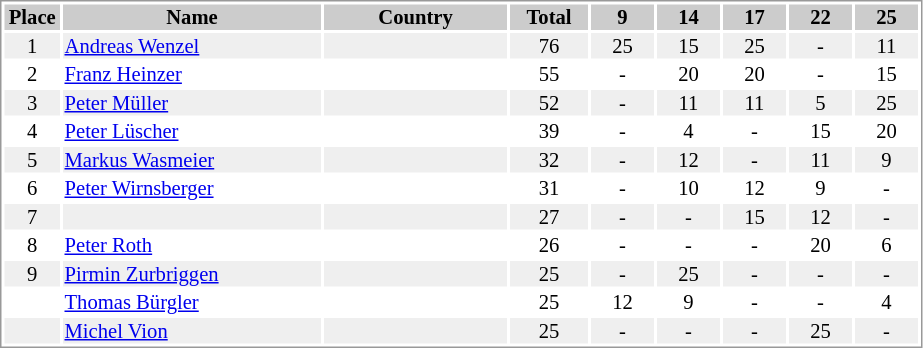<table border="0" style="border: 1px solid #999; background-color:#FFFFFF; text-align:center; font-size:86%; line-height:15px;">
<tr align="center" bgcolor="#CCCCCC">
<th width=35>Place</th>
<th width=170>Name</th>
<th width=120>Country</th>
<th width=50>Total</th>
<th width=40>9</th>
<th width=40>14</th>
<th width=40>17</th>
<th width=40>22</th>
<th width=40>25</th>
</tr>
<tr bgcolor="#EFEFEF">
<td>1</td>
<td align="left"><a href='#'>Andreas Wenzel</a></td>
<td align="left"></td>
<td>76</td>
<td>25</td>
<td>15</td>
<td>25</td>
<td>-</td>
<td>11</td>
</tr>
<tr>
<td>2</td>
<td align="left"><a href='#'>Franz Heinzer</a></td>
<td align="left"></td>
<td>55</td>
<td>-</td>
<td>20</td>
<td>20</td>
<td>-</td>
<td>15</td>
</tr>
<tr bgcolor="#EFEFEF">
<td>3</td>
<td align="left"><a href='#'>Peter Müller</a></td>
<td align="left"></td>
<td>52</td>
<td>-</td>
<td>11</td>
<td>11</td>
<td>5</td>
<td>25</td>
</tr>
<tr>
<td>4</td>
<td align="left"><a href='#'>Peter Lüscher</a></td>
<td align="left"></td>
<td>39</td>
<td>-</td>
<td>4</td>
<td>-</td>
<td>15</td>
<td>20</td>
</tr>
<tr bgcolor="#EFEFEF">
<td>5</td>
<td align="left"><a href='#'>Markus Wasmeier</a></td>
<td align="left"></td>
<td>32</td>
<td>-</td>
<td>12</td>
<td>-</td>
<td>11</td>
<td>9</td>
</tr>
<tr>
<td>6</td>
<td align="left"><a href='#'>Peter Wirnsberger</a></td>
<td align="left"></td>
<td>31</td>
<td>-</td>
<td>10</td>
<td>12</td>
<td>9</td>
<td>-</td>
</tr>
<tr bgcolor="#EFEFEF">
<td>7</td>
<td align="left"></td>
<td align="left"></td>
<td>27</td>
<td>-</td>
<td>-</td>
<td>15</td>
<td>12</td>
<td>-</td>
</tr>
<tr>
<td>8</td>
<td align="left"><a href='#'>Peter Roth</a></td>
<td align="left"></td>
<td>26</td>
<td>-</td>
<td>-</td>
<td>-</td>
<td>20</td>
<td>6</td>
</tr>
<tr bgcolor="#EFEFEF">
<td>9</td>
<td align="left"><a href='#'>Pirmin Zurbriggen</a></td>
<td align="left"></td>
<td>25</td>
<td>-</td>
<td>25</td>
<td>-</td>
<td>-</td>
<td>-</td>
</tr>
<tr>
<td></td>
<td align="left"><a href='#'>Thomas Bürgler</a></td>
<td align="left"></td>
<td>25</td>
<td>12</td>
<td>9</td>
<td>-</td>
<td>-</td>
<td>4</td>
</tr>
<tr bgcolor="#EFEFEF">
<td></td>
<td align="left"><a href='#'>Michel Vion</a></td>
<td align="left"></td>
<td>25</td>
<td>-</td>
<td>-</td>
<td>-</td>
<td>25</td>
<td>-</td>
</tr>
</table>
